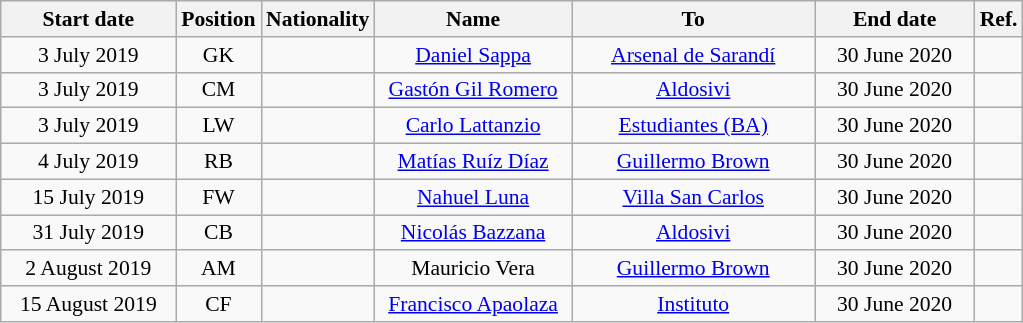<table class="wikitable" style="text-align:center; font-size:90%; ">
<tr>
<th style="background:#; color:#; width:110px;">Start date</th>
<th style="background:#; color:#; width:50px;">Position</th>
<th style="background:#; color:#; width:50px;">Nationality</th>
<th style="background:#; color:#; width:125px;">Name</th>
<th style="background:#; color:#; width:155px;">To</th>
<th style="background:#; color:#; width:100px;">End date</th>
<th style="background:#; color:#; width:25px;">Ref.</th>
</tr>
<tr>
<td>3 July 2019</td>
<td>GK</td>
<td></td>
<td><a href='#'>Daniel Sappa</a></td>
<td> <a href='#'>Arsenal de Sarandí</a></td>
<td>30 June 2020</td>
<td></td>
</tr>
<tr>
<td>3 July 2019</td>
<td>CM</td>
<td></td>
<td><a href='#'>Gastón Gil Romero</a></td>
<td> <a href='#'>Aldosivi</a></td>
<td>30 June 2020</td>
<td></td>
</tr>
<tr>
<td>3 July 2019</td>
<td>LW</td>
<td></td>
<td><a href='#'>Carlo Lattanzio</a></td>
<td> <a href='#'>Estudiantes (BA)</a></td>
<td>30 June 2020</td>
<td></td>
</tr>
<tr>
<td>4 July 2019</td>
<td>RB</td>
<td></td>
<td><a href='#'>Matías Ruíz Díaz</a></td>
<td> <a href='#'>Guillermo Brown</a></td>
<td>30 June 2020</td>
<td></td>
</tr>
<tr>
<td>15 July 2019</td>
<td>FW</td>
<td></td>
<td><a href='#'>Nahuel Luna</a></td>
<td> <a href='#'>Villa San Carlos</a></td>
<td>30 June 2020</td>
<td></td>
</tr>
<tr>
<td>31 July 2019</td>
<td>CB</td>
<td></td>
<td><a href='#'>Nicolás Bazzana</a></td>
<td> <a href='#'>Aldosivi</a></td>
<td>30 June 2020</td>
<td></td>
</tr>
<tr>
<td>2 August 2019</td>
<td>AM</td>
<td></td>
<td>Mauricio Vera</td>
<td> <a href='#'>Guillermo Brown</a></td>
<td>30 June 2020</td>
<td></td>
</tr>
<tr>
<td>15 August 2019</td>
<td>CF</td>
<td></td>
<td><a href='#'>Francisco Apaolaza</a></td>
<td> <a href='#'>Instituto</a></td>
<td>30 June 2020</td>
<td></td>
</tr>
</table>
